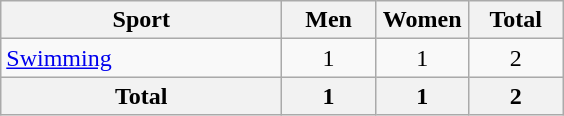<table class="wikitable sortable" style="text-align:center;">
<tr>
<th width=180>Sport</th>
<th width=55>Men</th>
<th width=55>Women</th>
<th width=55>Total</th>
</tr>
<tr>
<td align=left><a href='#'>Swimming</a></td>
<td>1</td>
<td>1</td>
<td>2</td>
</tr>
<tr>
<th>Total</th>
<th>1</th>
<th>1</th>
<th>2</th>
</tr>
</table>
